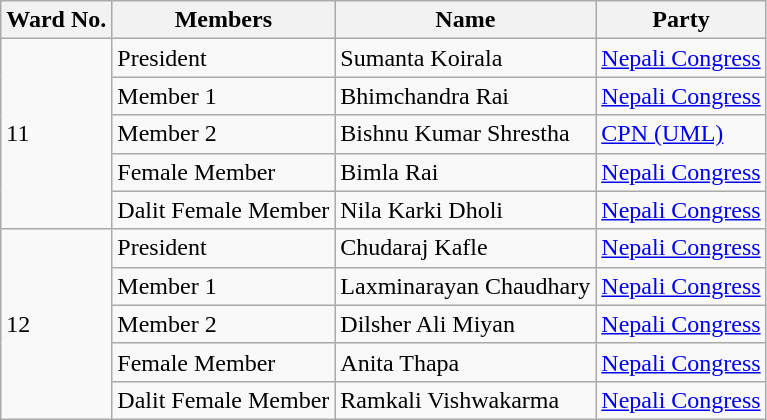<table class="wikitable">
<tr>
<th>Ward No.</th>
<th>Members</th>
<th>Name</th>
<th>Party</th>
</tr>
<tr>
<td rowspan="5">11</td>
<td>President</td>
<td>Sumanta Koirala</td>
<td><a href='#'>Nepali Congress</a></td>
</tr>
<tr>
<td>Member 1</td>
<td>Bhimchandra Rai</td>
<td><a href='#'>Nepali Congress</a></td>
</tr>
<tr>
<td>Member 2</td>
<td>Bishnu Kumar Shrestha</td>
<td><a href='#'>CPN (UML)</a></td>
</tr>
<tr>
<td>Female Member</td>
<td>Bimla Rai</td>
<td><a href='#'>Nepali Congress</a></td>
</tr>
<tr>
<td>Dalit Female Member</td>
<td>Nila Karki Dholi</td>
<td><a href='#'>Nepali Congress</a></td>
</tr>
<tr>
<td rowspan="5">12</td>
<td>President</td>
<td>Chudaraj Kafle</td>
<td><a href='#'>Nepali Congress</a></td>
</tr>
<tr>
<td>Member 1</td>
<td>Laxminarayan Chaudhary</td>
<td><a href='#'>Nepali Congress</a></td>
</tr>
<tr>
<td>Member 2</td>
<td>Dilsher Ali Miyan</td>
<td><a href='#'>Nepali Congress</a></td>
</tr>
<tr>
<td>Female Member</td>
<td>Anita Thapa</td>
<td><a href='#'>Nepali Congress</a></td>
</tr>
<tr>
<td>Dalit Female Member</td>
<td>Ramkali Vishwakarma</td>
<td><a href='#'>Nepali Congress</a></td>
</tr>
</table>
